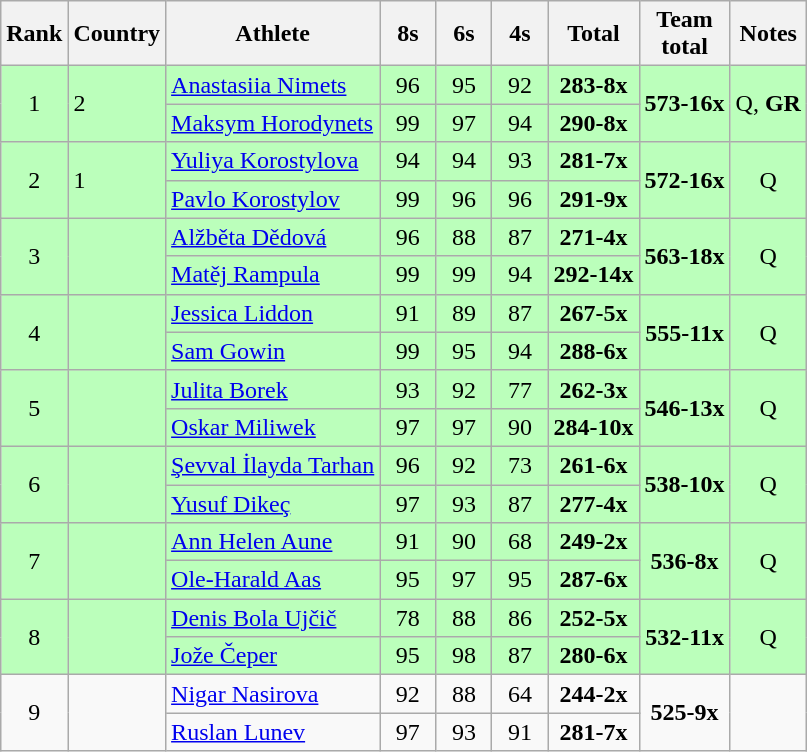<table class="wikitable sortable" style="text-align:center">
<tr>
<th>Rank</th>
<th>Country</th>
<th>Athlete</th>
<th width=30px>8s</th>
<th width=30px>6s</th>
<th width=30px>4s</th>
<th>Total</th>
<th>Team<br>total</th>
<th class="unsortable">Notes</th>
</tr>
<tr bgcolor=bbffbb>
<td rowspan=2>1</td>
<td rowspan=2 align=left> 2</td>
<td align=left><a href='#'>Anastasiia Nimets</a></td>
<td>96</td>
<td>95</td>
<td>92</td>
<td><strong>283-8x</strong></td>
<td rowspan=2><strong>573-16x</strong></td>
<td rowspan=2>Q, <strong>GR</strong></td>
</tr>
<tr bgcolor=bbffbb>
<td align=left><a href='#'>Maksym Horodynets</a></td>
<td>99</td>
<td>97</td>
<td>94</td>
<td><strong>290-8x</strong></td>
</tr>
<tr bgcolor=bbffbb>
<td rowspan=2>2</td>
<td rowspan=2 align=left> 1</td>
<td align=left><a href='#'>Yuliya Korostylova</a></td>
<td>94</td>
<td>94</td>
<td>93</td>
<td><strong>281-7x</strong></td>
<td rowspan=2><strong>572-16x</strong></td>
<td rowspan=2>Q</td>
</tr>
<tr bgcolor=bbffbb>
<td align=left><a href='#'>Pavlo Korostylov</a></td>
<td>99</td>
<td>96</td>
<td>96</td>
<td><strong>291-9x</strong></td>
</tr>
<tr bgcolor=bbffbb>
<td rowspan=2>3</td>
<td rowspan=2 align=left></td>
<td align=left><a href='#'>Alžběta Dědová</a></td>
<td>96</td>
<td>88</td>
<td>87</td>
<td><strong>271-4x</strong></td>
<td rowspan=2><strong>563-18x</strong></td>
<td rowspan=2>Q</td>
</tr>
<tr bgcolor=bbffbb>
<td align=left><a href='#'>Matěj Rampula</a></td>
<td>99</td>
<td>99</td>
<td>94</td>
<td><strong>292-14x</strong></td>
</tr>
<tr bgcolor=bbffbb>
<td rowspan=2>4</td>
<td rowspan=2 align=left></td>
<td align=left><a href='#'>Jessica Liddon</a></td>
<td>91</td>
<td>89</td>
<td>87</td>
<td><strong>267-5x</strong></td>
<td rowspan=2><strong>555-11x</strong></td>
<td rowspan=2>Q</td>
</tr>
<tr bgcolor=bbffbb>
<td align=left><a href='#'>Sam Gowin</a></td>
<td>99</td>
<td>95</td>
<td>94</td>
<td><strong>288-6x</strong></td>
</tr>
<tr bgcolor=bbffbb>
<td rowspan=2>5</td>
<td rowspan=2 align=left></td>
<td align=left><a href='#'>Julita Borek</a></td>
<td>93</td>
<td>92</td>
<td>77</td>
<td><strong>262-3x</strong></td>
<td rowspan=2><strong>546-13x</strong></td>
<td rowspan=2>Q</td>
</tr>
<tr bgcolor=bbffbb>
<td align=left><a href='#'>Oskar Miliwek</a></td>
<td>97</td>
<td>97</td>
<td>90</td>
<td><strong>284-10x</strong></td>
</tr>
<tr bgcolor=bbffbb>
<td rowspan=2>6</td>
<td rowspan=2 align=left></td>
<td align=left><a href='#'>Şevval İlayda Tarhan</a></td>
<td>96</td>
<td>92</td>
<td>73</td>
<td><strong>261-6x</strong></td>
<td rowspan=2><strong>538-10x</strong></td>
<td rowspan=2>Q</td>
</tr>
<tr bgcolor=bbffbb>
<td align=left><a href='#'>Yusuf Dikeç</a></td>
<td>97</td>
<td>93</td>
<td>87</td>
<td><strong>277-4x</strong></td>
</tr>
<tr bgcolor=bbffbb>
<td rowspan=2>7</td>
<td rowspan=2 align=left></td>
<td align=left><a href='#'>Ann Helen Aune</a></td>
<td>91</td>
<td>90</td>
<td>68</td>
<td><strong>249-2x</strong></td>
<td rowspan=2><strong>536-8x</strong></td>
<td rowspan=2>Q</td>
</tr>
<tr bgcolor=bbffbb>
<td align=left><a href='#'>Ole-Harald Aas</a></td>
<td>95</td>
<td>97</td>
<td>95</td>
<td><strong>287-6x</strong></td>
</tr>
<tr bgcolor=bbffbb>
<td rowspan=2>8</td>
<td rowspan=2 align=left></td>
<td align=left><a href='#'>Denis Bola Ujčič</a></td>
<td>78</td>
<td>88</td>
<td>86</td>
<td><strong>252-5x</strong></td>
<td rowspan=2><strong>532-11x</strong></td>
<td rowspan=2>Q</td>
</tr>
<tr bgcolor=bbffbb>
<td align=left><a href='#'>Jože Čeper</a></td>
<td>95</td>
<td>98</td>
<td>87</td>
<td><strong>280-6x</strong></td>
</tr>
<tr>
<td rowspan=2>9</td>
<td rowspan=2 align=left></td>
<td align=left><a href='#'>Nigar Nasirova</a></td>
<td>92</td>
<td>88</td>
<td>64</td>
<td><strong>244-2x</strong></td>
<td rowspan=2><strong>525-9x</strong></td>
<td rowspan=2></td>
</tr>
<tr>
<td align=left><a href='#'>Ruslan Lunev</a></td>
<td>97</td>
<td>93</td>
<td>91</td>
<td><strong>281-7x</strong></td>
</tr>
</table>
